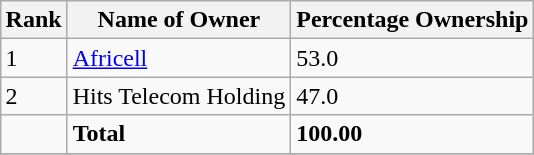<table class="wikitable sortable" style="margin: 0.5em auto">
<tr>
<th>Rank</th>
<th>Name of Owner</th>
<th>Percentage Ownership</th>
</tr>
<tr>
<td>1</td>
<td><a href='#'>Africell</a></td>
<td>53.0</td>
</tr>
<tr>
<td>2</td>
<td>Hits Telecom Holding</td>
<td>47.0</td>
</tr>
<tr>
<td></td>
<td><strong>Total</strong></td>
<td><strong>100.00</strong></td>
</tr>
<tr>
</tr>
</table>
